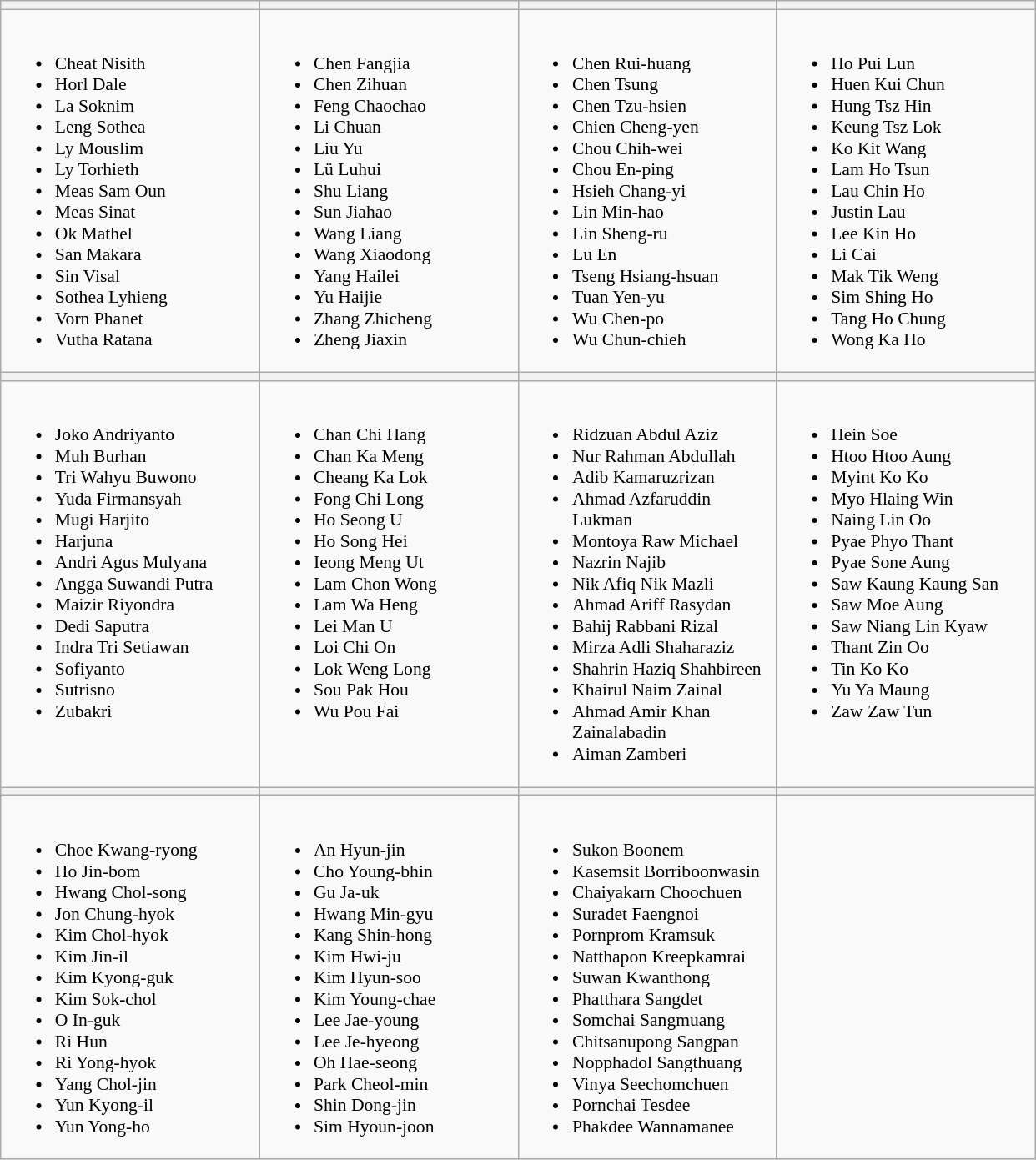<table class="wikitable" style="font-size:90%">
<tr>
<th width=200></th>
<th width=200></th>
<th width=200></th>
<th width=200></th>
</tr>
<tr>
<td valign=top><br><ul><li>Cheat Nisith</li><li>Horl Dale</li><li>La Soknim</li><li>Leng Sothea</li><li>Ly Mouslim</li><li>Ly Torhieth</li><li>Meas Sam Oun</li><li>Meas Sinat</li><li>Ok Mathel</li><li>San Makara</li><li>Sin Visal</li><li>Sothea Lyhieng</li><li>Vorn Phanet</li><li>Vutha Ratana</li></ul></td>
<td valign=top><br><ul><li>Chen Fangjia</li><li>Chen Zihuan</li><li>Feng Chaochao</li><li>Li Chuan</li><li>Liu Yu</li><li>Lü Luhui</li><li>Shu Liang</li><li>Sun Jiahao</li><li>Wang Liang</li><li>Wang Xiaodong</li><li>Yang Hailei</li><li>Yu Haijie</li><li>Zhang Zhicheng</li><li>Zheng Jiaxin</li></ul></td>
<td valign=top><br><ul><li>Chen Rui-huang</li><li>Chen Tsung</li><li>Chen Tzu-hsien</li><li>Chien Cheng-yen</li><li>Chou Chih-wei</li><li>Chou En-ping</li><li>Hsieh Chang-yi</li><li>Lin Min-hao</li><li>Lin Sheng-ru</li><li>Lu En</li><li>Tseng Hsiang-hsuan</li><li>Tuan Yen-yu</li><li>Wu Chen-po</li><li>Wu Chun-chieh</li></ul></td>
<td valign=top><br><ul><li>Ho Pui Lun</li><li>Huen Kui Chun</li><li>Hung Tsz Hin</li><li>Keung Tsz Lok</li><li>Ko Kit Wang</li><li>Lam Ho Tsun</li><li>Lau Chin Ho</li><li>Justin Lau</li><li>Lee Kin Ho</li><li>Li Cai</li><li>Mak Tik Weng</li><li>Sim Shing Ho</li><li>Tang Ho Chung</li><li>Wong Ka Ho</li></ul></td>
</tr>
<tr>
<th></th>
<th></th>
<th></th>
<th></th>
</tr>
<tr>
<td valign=top><br><ul><li>Joko Andriyanto</li><li>Muh Burhan</li><li>Tri Wahyu Buwono</li><li>Yuda Firmansyah</li><li>Mugi Harjito</li><li>Harjuna</li><li>Andri Agus Mulyana</li><li>Angga Suwandi Putra</li><li>Maizir Riyondra</li><li>Dedi Saputra</li><li>Indra Tri Setiawan</li><li>Sofiyanto</li><li>Sutrisno</li><li>Zubakri</li></ul></td>
<td valign=top><br><ul><li>Chan Chi Hang</li><li>Chan Ka Meng</li><li>Cheang Ka Lok</li><li>Fong Chi Long</li><li>Ho Seong U</li><li>Ho Song Hei</li><li>Ieong Meng Ut</li><li>Lam Chon Wong</li><li>Lam Wa Heng</li><li>Lei Man U</li><li>Loi Chi On</li><li>Lok Weng Long</li><li>Sou Pak Hou</li><li>Wu Pou Fai</li></ul></td>
<td valign=top><br><ul><li>Ridzuan Abdul Aziz</li><li>Nur Rahman Abdullah</li><li>Adib Kamaruzrizan</li><li>Ahmad Azfaruddin Lukman</li><li>Montoya Raw Michael</li><li>Nazrin Najib</li><li>Nik Afiq Nik Mazli</li><li>Ahmad Ariff Rasydan</li><li>Bahij Rabbani Rizal</li><li>Mirza Adli Shaharaziz</li><li>Shahrin Haziq Shahbireen</li><li>Khairul Naim Zainal</li><li>Ahmad Amir Khan Zainalabadin</li><li>Aiman Zamberi</li></ul></td>
<td valign=top><br><ul><li>Hein Soe</li><li>Htoo Htoo Aung</li><li>Myint Ko Ko</li><li>Myo Hlaing Win</li><li>Naing Lin Oo</li><li>Pyae Phyo Thant</li><li>Pyae Sone Aung</li><li>Saw Kaung Kaung San</li><li>Saw Moe Aung</li><li>Saw Niang Lin Kyaw</li><li>Thant Zin Oo</li><li>Tin Ko Ko</li><li>Yu Ya Maung</li><li>Zaw Zaw Tun</li></ul></td>
</tr>
<tr>
<th></th>
<th></th>
<th></th>
<th></th>
</tr>
<tr>
<td valign=top><br><ul><li>Choe Kwang-ryong</li><li>Ho Jin-bom</li><li>Hwang Chol-song</li><li>Jon Chung-hyok</li><li>Kim Chol-hyok</li><li>Kim Jin-il</li><li>Kim Kyong-guk</li><li>Kim Sok-chol</li><li>O In-guk</li><li>Ri Hun</li><li>Ri Yong-hyok</li><li>Yang Chol-jin</li><li>Yun Kyong-il</li><li>Yun Yong-ho</li></ul></td>
<td valign=top><br><ul><li>An Hyun-jin</li><li>Cho Young-bhin</li><li>Gu Ja-uk</li><li>Hwang Min-gyu</li><li>Kang Shin-hong</li><li>Kim Hwi-ju</li><li>Kim Hyun-soo</li><li>Kim Young-chae</li><li>Lee Jae-young</li><li>Lee Je-hyeong</li><li>Oh Hae-seong</li><li>Park Cheol-min</li><li>Shin Dong-jin</li><li>Sim Hyoun-joon</li></ul></td>
<td valign=top><br><ul><li>Sukon Boonem</li><li>Kasemsit Borriboonwasin</li><li>Chaiyakarn Choochuen</li><li>Suradet Faengnoi</li><li>Pornprom Kramsuk</li><li>Natthapon Kreepkamrai</li><li>Suwan Kwanthong</li><li>Phatthara Sangdet</li><li>Somchai Sangmuang</li><li>Chitsanupong Sangpan</li><li>Nopphadol Sangthuang</li><li>Vinya Seechomchuen</li><li>Pornchai Tesdee</li><li>Phakdee Wannamanee</li></ul></td>
<td valign=top></td>
</tr>
</table>
